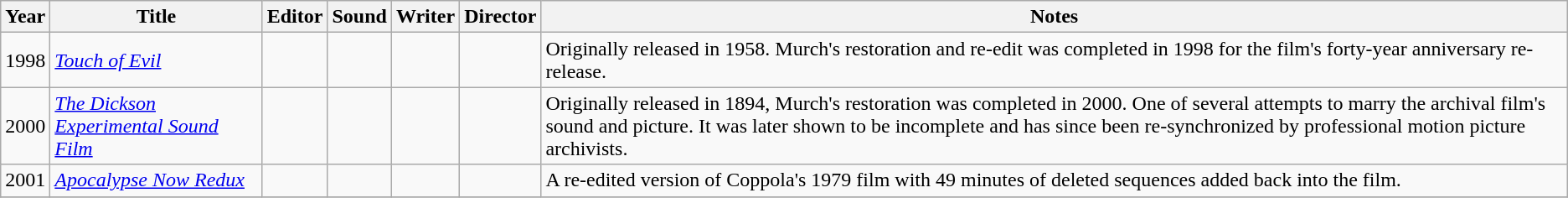<table class="wikitable sortable">
<tr>
<th>Year</th>
<th>Title</th>
<th>Editor</th>
<th>Sound</th>
<th>Writer</th>
<th>Director</th>
<th class="unsortable">Notes</th>
</tr>
<tr>
<td>1998</td>
<td><em><a href='#'>Touch of Evil</a></em></td>
<td></td>
<td></td>
<td></td>
<td></td>
<td>Originally released in 1958. Murch's restoration and re-edit was completed in 1998 for the film's forty-year anniversary re-release.</td>
</tr>
<tr>
<td>2000</td>
<td><em><a href='#'>The Dickson Experimental Sound Film</a></em></td>
<td></td>
<td></td>
<td></td>
<td></td>
<td>Originally released in 1894, Murch's restoration was completed in 2000. One of several attempts to marry the archival film's sound and picture. It was later shown to be incomplete and has since been re-synchronized by professional motion picture archivists.</td>
</tr>
<tr>
<td>2001</td>
<td><em><a href='#'>Apocalypse Now Redux</a></em></td>
<td></td>
<td></td>
<td></td>
<td></td>
<td>A re-edited version of Coppola's 1979 film with 49 minutes of deleted sequences added back into the film.</td>
</tr>
<tr>
</tr>
</table>
